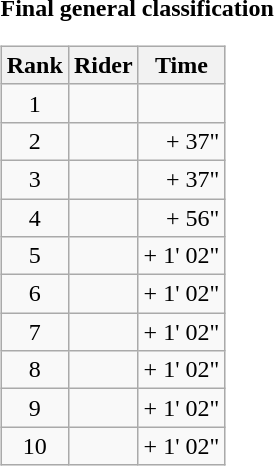<table>
<tr>
<td><strong>Final general classification</strong><br><table class="wikitable">
<tr>
<th scope="col">Rank</th>
<th scope="col">Rider</th>
<th scope="col">Time</th>
</tr>
<tr>
<td style="text-align:center;">1</td>
<td></td>
<td style="text-align:right;"></td>
</tr>
<tr>
<td style="text-align:center;">2</td>
<td></td>
<td style="text-align:right;">+ 37"</td>
</tr>
<tr>
<td style="text-align:center;">3</td>
<td></td>
<td style="text-align:right;">+ 37"</td>
</tr>
<tr>
<td style="text-align:center;">4</td>
<td></td>
<td style="text-align:right;">+ 56"</td>
</tr>
<tr>
<td style="text-align:center;">5</td>
<td></td>
<td style="text-align:right;">+ 1' 02"</td>
</tr>
<tr>
<td style="text-align:center;">6</td>
<td></td>
<td style="text-align:right;">+ 1' 02"</td>
</tr>
<tr>
<td style="text-align:center;">7</td>
<td></td>
<td style="text-align:right;">+ 1' 02"</td>
</tr>
<tr>
<td style="text-align:center;">8</td>
<td></td>
<td style="text-align:right;">+ 1' 02"</td>
</tr>
<tr>
<td style="text-align:center;">9</td>
<td></td>
<td style="text-align:right;">+ 1' 02"</td>
</tr>
<tr>
<td style="text-align:center;">10</td>
<td></td>
<td style="text-align:right;">+ 1' 02"</td>
</tr>
</table>
</td>
</tr>
</table>
